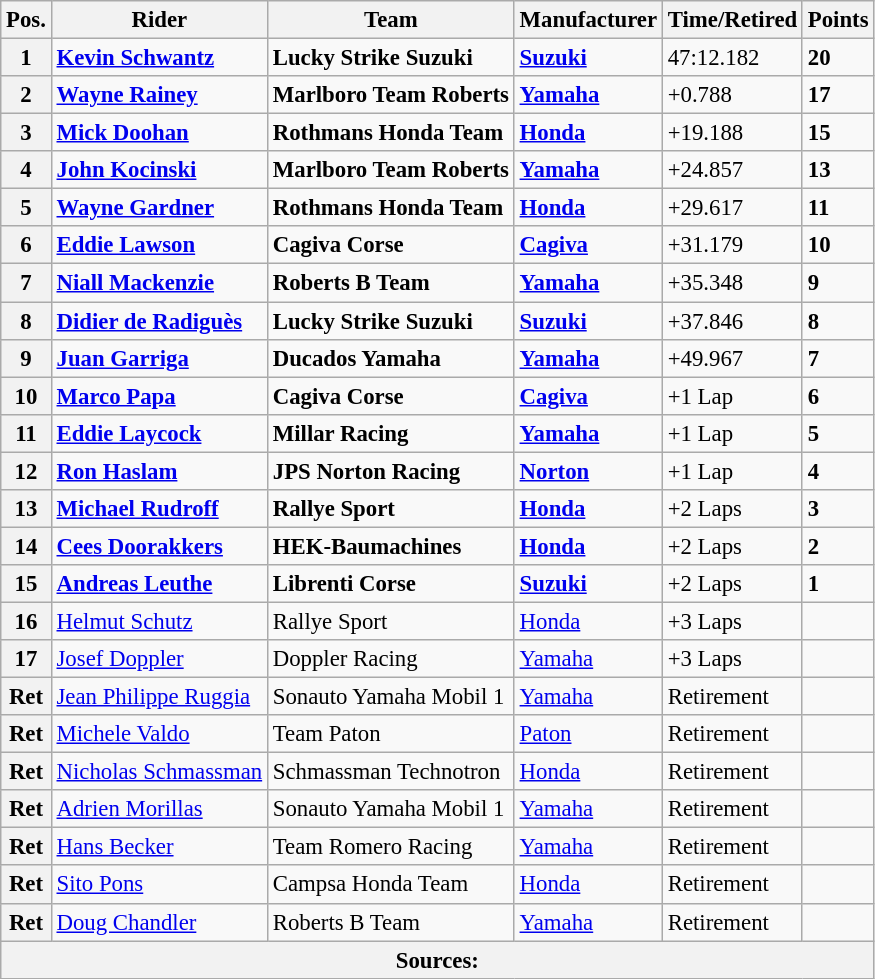<table class="wikitable" style="font-size: 95%;">
<tr>
<th>Pos.</th>
<th>Rider</th>
<th>Team</th>
<th>Manufacturer</th>
<th>Time/Retired</th>
<th>Points</th>
</tr>
<tr>
<th>1</th>
<td> <strong><a href='#'>Kevin Schwantz</a></strong></td>
<td><strong>Lucky Strike Suzuki</strong></td>
<td><strong><a href='#'>Suzuki</a></strong></td>
<td>47:12.182</td>
<td><strong>20</strong></td>
</tr>
<tr>
<th>2</th>
<td> <strong><a href='#'>Wayne Rainey</a></strong></td>
<td><strong>Marlboro Team Roberts</strong></td>
<td><strong><a href='#'>Yamaha</a></strong></td>
<td>+0.788</td>
<td><strong>17</strong></td>
</tr>
<tr>
<th>3</th>
<td> <strong><a href='#'>Mick Doohan</a></strong></td>
<td><strong>Rothmans Honda Team</strong></td>
<td><strong><a href='#'>Honda</a></strong></td>
<td>+19.188</td>
<td><strong>15</strong></td>
</tr>
<tr>
<th>4</th>
<td> <strong><a href='#'>John Kocinski</a></strong></td>
<td><strong>Marlboro Team Roberts</strong></td>
<td><strong><a href='#'>Yamaha</a></strong></td>
<td>+24.857</td>
<td><strong>13</strong></td>
</tr>
<tr>
<th>5</th>
<td> <strong><a href='#'>Wayne Gardner</a></strong></td>
<td><strong>Rothmans Honda Team</strong></td>
<td><strong><a href='#'>Honda</a></strong></td>
<td>+29.617</td>
<td><strong>11</strong></td>
</tr>
<tr>
<th>6</th>
<td> <strong><a href='#'>Eddie Lawson</a></strong></td>
<td><strong>Cagiva Corse</strong></td>
<td><strong><a href='#'>Cagiva</a></strong></td>
<td>+31.179</td>
<td><strong>10</strong></td>
</tr>
<tr>
<th>7</th>
<td> <strong><a href='#'>Niall Mackenzie</a></strong></td>
<td><strong>Roberts B Team</strong></td>
<td><strong><a href='#'>Yamaha</a></strong></td>
<td>+35.348</td>
<td><strong>9</strong></td>
</tr>
<tr>
<th>8</th>
<td> <strong><a href='#'>Didier de Radiguès</a></strong></td>
<td><strong>Lucky Strike Suzuki</strong></td>
<td><strong><a href='#'>Suzuki</a></strong></td>
<td>+37.846</td>
<td><strong>8</strong></td>
</tr>
<tr>
<th>9</th>
<td> <strong><a href='#'>Juan Garriga</a></strong></td>
<td><strong>Ducados Yamaha</strong></td>
<td><strong><a href='#'>Yamaha</a></strong></td>
<td>+49.967</td>
<td><strong>7</strong></td>
</tr>
<tr>
<th>10</th>
<td> <strong><a href='#'>Marco Papa</a></strong></td>
<td><strong>Cagiva Corse</strong></td>
<td><strong><a href='#'>Cagiva</a></strong></td>
<td>+1 Lap</td>
<td><strong>6</strong></td>
</tr>
<tr>
<th>11</th>
<td> <strong><a href='#'>Eddie Laycock</a></strong></td>
<td><strong>Millar Racing</strong></td>
<td><strong><a href='#'>Yamaha</a></strong></td>
<td>+1 Lap</td>
<td><strong>5</strong></td>
</tr>
<tr>
<th>12</th>
<td> <strong><a href='#'>Ron Haslam</a></strong></td>
<td><strong>JPS Norton Racing</strong></td>
<td><strong><a href='#'>Norton</a></strong></td>
<td>+1 Lap</td>
<td><strong>4</strong></td>
</tr>
<tr>
<th>13</th>
<td> <strong><a href='#'>Michael Rudroff</a></strong></td>
<td><strong>Rallye Sport</strong></td>
<td><strong><a href='#'>Honda</a></strong></td>
<td>+2 Laps</td>
<td><strong>3</strong></td>
</tr>
<tr>
<th>14</th>
<td> <strong><a href='#'>Cees Doorakkers</a></strong></td>
<td><strong>HEK-Baumachines</strong></td>
<td><strong><a href='#'>Honda</a></strong></td>
<td>+2 Laps</td>
<td><strong>2</strong></td>
</tr>
<tr>
<th>15</th>
<td> <strong><a href='#'>Andreas Leuthe</a></strong></td>
<td><strong>Librenti Corse</strong></td>
<td><strong><a href='#'>Suzuki</a></strong></td>
<td>+2 Laps</td>
<td><strong>1</strong></td>
</tr>
<tr>
<th>16</th>
<td> <a href='#'>Helmut Schutz</a></td>
<td>Rallye Sport</td>
<td><a href='#'>Honda</a></td>
<td>+3 Laps</td>
<td></td>
</tr>
<tr>
<th>17</th>
<td> <a href='#'>Josef Doppler</a></td>
<td>Doppler Racing</td>
<td><a href='#'>Yamaha</a></td>
<td>+3 Laps</td>
<td></td>
</tr>
<tr>
<th>Ret</th>
<td> <a href='#'>Jean Philippe Ruggia</a></td>
<td>Sonauto Yamaha Mobil 1</td>
<td><a href='#'>Yamaha</a></td>
<td>Retirement</td>
<td></td>
</tr>
<tr>
<th>Ret</th>
<td> <a href='#'>Michele Valdo</a></td>
<td>Team Paton</td>
<td><a href='#'>Paton</a></td>
<td>Retirement</td>
<td></td>
</tr>
<tr>
<th>Ret</th>
<td> <a href='#'>Nicholas Schmassman</a></td>
<td>Schmassman Technotron</td>
<td><a href='#'>Honda</a></td>
<td>Retirement</td>
<td></td>
</tr>
<tr>
<th>Ret</th>
<td> <a href='#'>Adrien Morillas</a></td>
<td>Sonauto Yamaha Mobil 1</td>
<td><a href='#'>Yamaha</a></td>
<td>Retirement</td>
<td></td>
</tr>
<tr>
<th>Ret</th>
<td> <a href='#'>Hans Becker</a></td>
<td>Team Romero Racing</td>
<td><a href='#'>Yamaha</a></td>
<td>Retirement</td>
<td></td>
</tr>
<tr>
<th>Ret</th>
<td> <a href='#'>Sito Pons</a></td>
<td>Campsa Honda Team</td>
<td><a href='#'>Honda</a></td>
<td>Retirement</td>
<td></td>
</tr>
<tr>
<th>Ret</th>
<td> <a href='#'>Doug Chandler</a></td>
<td>Roberts B Team</td>
<td><a href='#'>Yamaha</a></td>
<td>Retirement</td>
<td></td>
</tr>
<tr>
<th colspan=8>Sources:</th>
</tr>
</table>
